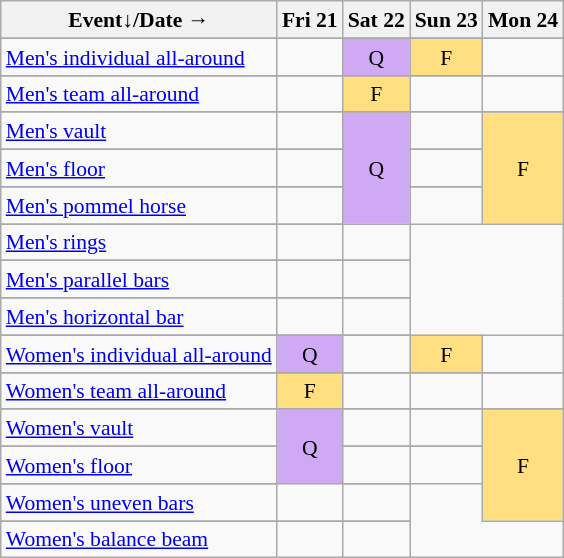<table class="wikitable" style="margin:0.5em auto; font-size:90%; line-height:1.25em;">
<tr align="center">
<th>Event↓/Date →</th>
<th>Fri 21</th>
<th>Sat 22</th>
<th>Sun 23</th>
<th>Mon 24</th>
</tr>
<tr>
</tr>
<tr align="center">
<td align="left"><a href='#'>Men's individual all-around</a></td>
<td></td>
<td bgcolor="#D0A9F5">Q</td>
<td bgcolor="#FFDF80">F</td>
<td></td>
</tr>
<tr>
</tr>
<tr align="center">
<td align="left"><a href='#'>Men's team all-around</a></td>
<td></td>
<td bgcolor="#FFDF80">F</td>
<td></td>
<td></td>
</tr>
<tr>
</tr>
<tr align="center">
<td align="left"><a href='#'>Men's vault</a></td>
<td></td>
<td rowspan=6 bgcolor="#D0A9F5">Q</td>
<td></td>
<td rowspan=6 bgcolor="#FFDF80">F</td>
</tr>
<tr>
</tr>
<tr align="center">
<td align="left"><a href='#'>Men's floor</a></td>
<td></td>
<td></td>
</tr>
<tr>
</tr>
<tr align="center">
<td align="left"><a href='#'>Men's pommel horse</a></td>
<td></td>
<td></td>
</tr>
<tr>
</tr>
<tr align="center">
<td align="left"><a href='#'>Men's rings</a></td>
<td></td>
<td></td>
</tr>
<tr>
</tr>
<tr align="center">
<td align="left"><a href='#'>Men's parallel bars</a></td>
<td></td>
<td></td>
</tr>
<tr>
</tr>
<tr align="center">
<td align="left"><a href='#'>Men's horizontal bar</a></td>
<td></td>
<td></td>
</tr>
<tr>
</tr>
<tr align="center">
<td align="left"><a href='#'>Women's individual all-around</a></td>
<td bgcolor="#D0A9F5">Q</td>
<td></td>
<td bgcolor="#FFDF80">F</td>
<td></td>
</tr>
<tr>
</tr>
<tr align="center">
<td align="left"><a href='#'>Women's team all-around</a></td>
<td bgcolor="#FFDF80">F</td>
<td></td>
<td></td>
<td></td>
</tr>
<tr>
</tr>
<tr align="center">
<td align="left"><a href='#'>Women's vault</a></td>
<td rowspan=4 bgcolor="#D0A9F5">Q</td>
<td></td>
<td></td>
<td rowspan=6 bgcolor="#FFDF80">F</td>
</tr>
<tr>
</tr>
<tr align="center">
<td align="left"><a href='#'>Women's floor</a></td>
<td></td>
<td></td>
</tr>
<tr>
</tr>
<tr align="center">
<td align="left"><a href='#'>Women's uneven bars</a></td>
<td></td>
<td></td>
</tr>
<tr>
</tr>
<tr align="center">
<td align="left"><a href='#'>Women's balance beam</a></td>
<td></td>
<td></td>
</tr>
</table>
